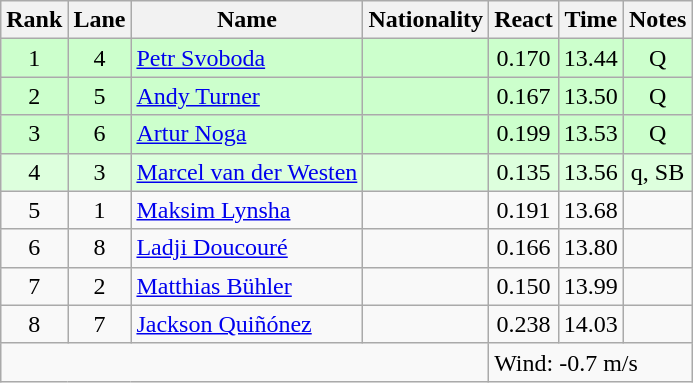<table class="wikitable sortable" style="text-align:center">
<tr>
<th>Rank</th>
<th>Lane</th>
<th>Name</th>
<th>Nationality</th>
<th>React</th>
<th>Time</th>
<th>Notes</th>
</tr>
<tr bgcolor=ccffcc>
<td>1</td>
<td>4</td>
<td align="left"><a href='#'>Petr Svoboda</a></td>
<td align=left></td>
<td>0.170</td>
<td>13.44</td>
<td>Q</td>
</tr>
<tr bgcolor=ccffcc>
<td>2</td>
<td>5</td>
<td align="left"><a href='#'>Andy Turner</a></td>
<td align=left></td>
<td>0.167</td>
<td>13.50</td>
<td>Q</td>
</tr>
<tr bgcolor=ccffcc>
<td>3</td>
<td>6</td>
<td align="left"><a href='#'>Artur Noga</a></td>
<td align=left></td>
<td>0.199</td>
<td>13.53</td>
<td>Q</td>
</tr>
<tr bgcolor=ddffdd>
<td>4</td>
<td>3</td>
<td align="left"><a href='#'>Marcel van der Westen</a></td>
<td align=left></td>
<td>0.135</td>
<td>13.56</td>
<td>q, SB</td>
</tr>
<tr>
<td>5</td>
<td>1</td>
<td align="left"><a href='#'>Maksim Lynsha</a></td>
<td align=left></td>
<td>0.191</td>
<td>13.68</td>
<td></td>
</tr>
<tr>
<td>6</td>
<td>8</td>
<td align="left"><a href='#'>Ladji Doucouré</a></td>
<td align=left></td>
<td>0.166</td>
<td>13.80</td>
<td></td>
</tr>
<tr>
<td>7</td>
<td>2</td>
<td align="left"><a href='#'>Matthias Bühler</a></td>
<td align=left></td>
<td>0.150</td>
<td>13.99</td>
<td></td>
</tr>
<tr>
<td>8</td>
<td>7</td>
<td align="left"><a href='#'>Jackson Quiñónez</a></td>
<td align=left></td>
<td>0.238</td>
<td>14.03</td>
<td></td>
</tr>
<tr>
<td colspan=4></td>
<td colspan=3 align=left>Wind: -0.7 m/s</td>
</tr>
</table>
